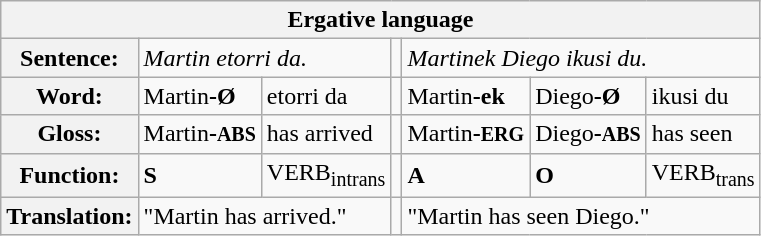<table class="wikitable">
<tr>
<th colspan="7" align="center">Ergative language</th>
</tr>
<tr>
<th>Sentence:</th>
<td colspan="2"><em>Martin etorri da.</em></td>
<td></td>
<td colspan="3"><em>Martinek Diego ikusi du.</em></td>
</tr>
<tr>
<th>Word:</th>
<td>Martin<span><strong>-Ø</strong></span></td>
<td>etorri da</td>
<td></td>
<td>Martin<span><strong>-ek</strong></span></td>
<td>Diego<span><strong>-Ø</strong></span></td>
<td>ikusi du</td>
</tr>
<tr>
<th>Gloss:</th>
<td>Martin<span><strong>-<small>ABS</small></strong></span></td>
<td>has arrived</td>
<td></td>
<td>Martin<span><strong>-<small>ERG</small></strong></span></td>
<td>Diego<span><strong>-<small>ABS</small></strong></span></td>
<td>has seen</td>
</tr>
<tr>
<th>Function:</th>
<td><span><strong>S</strong></span></td>
<td>VERB<sub>intrans</sub></td>
<td></td>
<td><span><strong>A</strong></span></td>
<td><span><strong>O</strong></span></td>
<td>VERB<sub>trans</sub></td>
</tr>
<tr>
<th>Translation:</th>
<td colspan="2">"Martin has arrived."</td>
<td></td>
<td colspan="3">"Martin has seen Diego."</td>
</tr>
</table>
